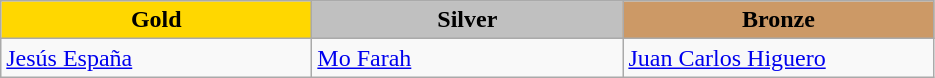<table class="wikitable" style="text-align:left">
<tr align="center">
<td width=200 bgcolor=gold><strong>Gold</strong></td>
<td width=200 bgcolor=silver><strong>Silver</strong></td>
<td width=200 bgcolor=CC9966><strong>Bronze</strong></td>
</tr>
<tr>
<td><a href='#'>Jesús España</a><br><em></em></td>
<td><a href='#'>Mo Farah</a><br><em></em></td>
<td><a href='#'>Juan Carlos Higuero</a><br><em></em></td>
</tr>
</table>
